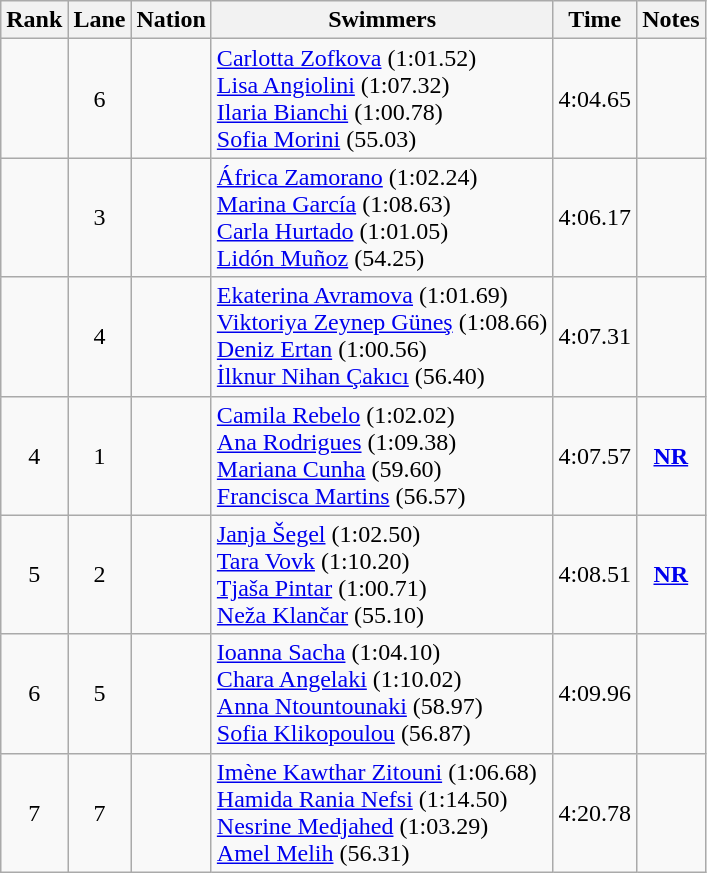<table class="wikitable sortable" style="text-align:center">
<tr>
<th>Rank</th>
<th>Lane</th>
<th>Nation</th>
<th>Swimmers</th>
<th>Time</th>
<th>Notes</th>
</tr>
<tr>
<td></td>
<td>6</td>
<td align=left></td>
<td align=left><a href='#'>Carlotta Zofkova</a> (1:01.52)<br><a href='#'>Lisa Angiolini</a> (1:07.32)<br><a href='#'>Ilaria Bianchi</a> (1:00.78)<br><a href='#'>Sofia Morini</a> (55.03)</td>
<td>4:04.65</td>
<td></td>
</tr>
<tr>
<td></td>
<td>3</td>
<td align=left></td>
<td align=left><a href='#'>África Zamorano</a> (1:02.24)<br><a href='#'>Marina García</a> (1:08.63)<br><a href='#'>Carla Hurtado</a> (1:01.05)<br><a href='#'>Lidón Muñoz</a> (54.25)</td>
<td>4:06.17</td>
<td></td>
</tr>
<tr>
<td></td>
<td>4</td>
<td align=left></td>
<td align=left><a href='#'>Ekaterina Avramova</a> (1:01.69)<br><a href='#'>Viktoriya Zeynep Güneş</a> (1:08.66)<br><a href='#'>Deniz Ertan</a> (1:00.56)<br><a href='#'>İlknur Nihan Çakıcı</a> (56.40)</td>
<td>4:07.31</td>
<td></td>
</tr>
<tr>
<td>4</td>
<td>1</td>
<td align=left></td>
<td align=left><a href='#'>Camila Rebelo</a> (1:02.02)<br><a href='#'>Ana Rodrigues</a> (1:09.38)<br><a href='#'>Mariana Cunha</a> (59.60)<br><a href='#'>Francisca Martins</a> (56.57)</td>
<td>4:07.57</td>
<td><strong><a href='#'>NR</a></strong></td>
</tr>
<tr>
<td>5</td>
<td>2</td>
<td align=left></td>
<td align=left><a href='#'>Janja Šegel</a> (1:02.50)<br><a href='#'>Tara Vovk</a> (1:10.20)<br><a href='#'>Tjaša Pintar</a> (1:00.71)<br><a href='#'>Neža Klančar</a> (55.10)</td>
<td>4:08.51</td>
<td><strong><a href='#'>NR</a></strong></td>
</tr>
<tr>
<td>6</td>
<td>5</td>
<td align=left></td>
<td align=left><a href='#'>Ioanna Sacha</a> (1:04.10)<br><a href='#'>Chara Angelaki</a> (1:10.02)<br><a href='#'>Anna Ntountounaki</a> (58.97)<br><a href='#'>Sofia Klikopoulou</a> (56.87)</td>
<td>4:09.96</td>
<td></td>
</tr>
<tr>
<td>7</td>
<td>7</td>
<td align=left></td>
<td align=left><a href='#'>Imène Kawthar Zitouni</a> (1:06.68)<br><a href='#'>Hamida Rania Nefsi</a> (1:14.50)<br><a href='#'>Nesrine Medjahed</a> (1:03.29)<br><a href='#'>Amel Melih</a> (56.31)</td>
<td>4:20.78</td>
<td></td>
</tr>
</table>
